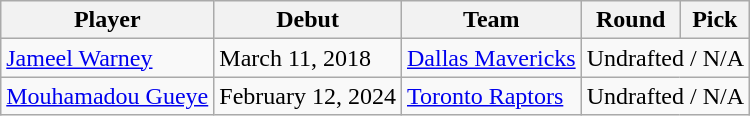<table class="wikitable">
<tr>
<th>Player</th>
<th>Debut</th>
<th>Team</th>
<th>Round</th>
<th>Pick</th>
</tr>
<tr>
<td><a href='#'>Jameel Warney</a></td>
<td>March 11, 2018</td>
<td><a href='#'>Dallas Mavericks</a></td>
<td colspan="2">Undrafted / N/A</td>
</tr>
<tr>
<td><a href='#'>Mouhamadou Gueye</a></td>
<td>February 12, 2024</td>
<td><a href='#'>Toronto Raptors</a></td>
<td colspan="2">Undrafted / N/A</td>
</tr>
</table>
